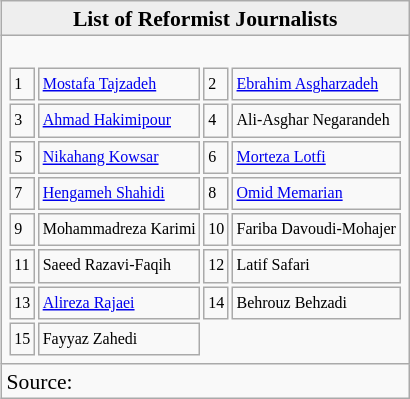<table class="wikitable" style="float: right; text-align:left; margin-left:1em; font-size:90%; line-height:16px;">
<tr>
<td colspan="2" style="background: #EEE; text-align: center;"><strong>List of Reformist Journalists</strong></td>
</tr>
<tr>
<td colspan="2"><br><table style="width:100%; font-size: 8pt">
<tr>
<td style="width:8px">1</td>
<td style=><a href='#'>Mostafa Tajzadeh</a></td>
<td style="width:8px">2</td>
<td style=><a href='#'>Ebrahim Asgharzadeh</a></td>
</tr>
<tr>
<td>3</td>
<td><a href='#'>Ahmad Hakimipour</a></td>
<td>4</td>
<td>Ali-Asghar Negarandeh</td>
</tr>
<tr>
<td>5</td>
<td><a href='#'>Nikahang Kowsar</a></td>
<td>6</td>
<td><a href='#'>Morteza Lotfi</a></td>
</tr>
<tr>
<td>7</td>
<td><a href='#'>Hengameh Shahidi</a></td>
<td>8</td>
<td><a href='#'>Omid Memarian</a></td>
</tr>
<tr>
<td>9</td>
<td>Mohammadreza Karimi</td>
<td>10</td>
<td>Fariba Davoudi-Mohajer</td>
</tr>
<tr>
<td>11</td>
<td>Saeed Razavi-Faqih</td>
<td>12</td>
<td>Latif Safari</td>
</tr>
<tr>
<td>13</td>
<td><a href='#'>Alireza Rajaei</a></td>
<td>14</td>
<td>Behrouz Behzadi</td>
</tr>
<tr>
<td>15</td>
<td>Fayyaz Zahedi</td>
</tr>
</table>
</td>
</tr>
<tr>
<td>Source: </td>
</tr>
</table>
